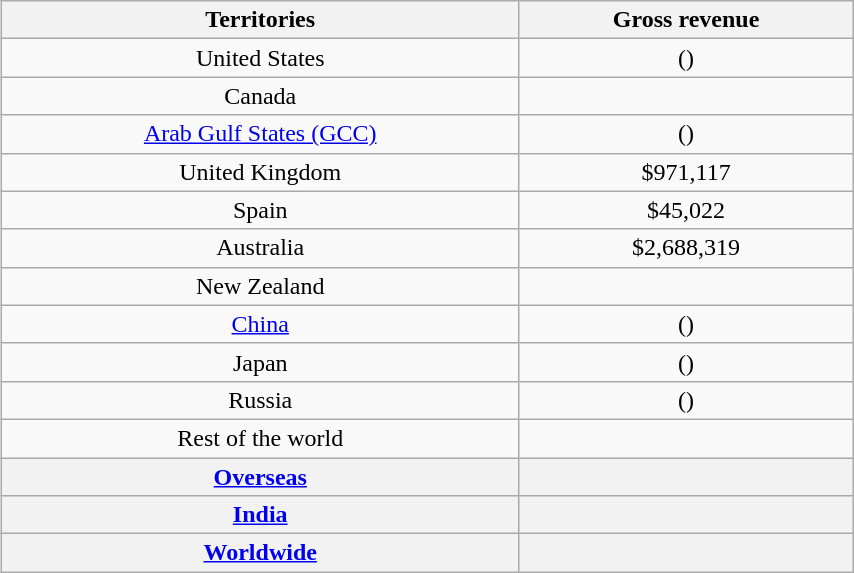<table class="wikitable"  style="float:right; width:45%; text-align:center;">
<tr>
<th>Territories</th>
<th>Gross revenue</th>
</tr>
<tr>
<td>United States</td>
<td> ()</td>
</tr>
<tr>
<td>Canada</td>
<td></td>
</tr>
<tr>
<td><a href='#'>Arab Gulf States (GCC)</a></td>
<td> ()</td>
</tr>
<tr>
<td>United Kingdom</td>
<td>$971,117</td>
</tr>
<tr>
<td>Spain</td>
<td>$45,022</td>
</tr>
<tr>
<td>Australia</td>
<td>$2,688,319</td>
</tr>
<tr>
<td>New Zealand</td>
<td></td>
</tr>
<tr>
<td><a href='#'>China</a></td>
<td> ()</td>
</tr>
<tr>
<td>Japan</td>
<td> ()</td>
</tr>
<tr>
<td>Russia</td>
<td> ()</td>
</tr>
<tr>
<td>Rest of the world</td>
<td></td>
</tr>
<tr>
<th><a href='#'>Overseas</a></th>
<th></th>
</tr>
<tr>
<th><a href='#'><strong>India</strong></a></th>
<th></th>
</tr>
<tr>
<th><a href='#'>Worldwide</a></th>
<th></th>
</tr>
</table>
